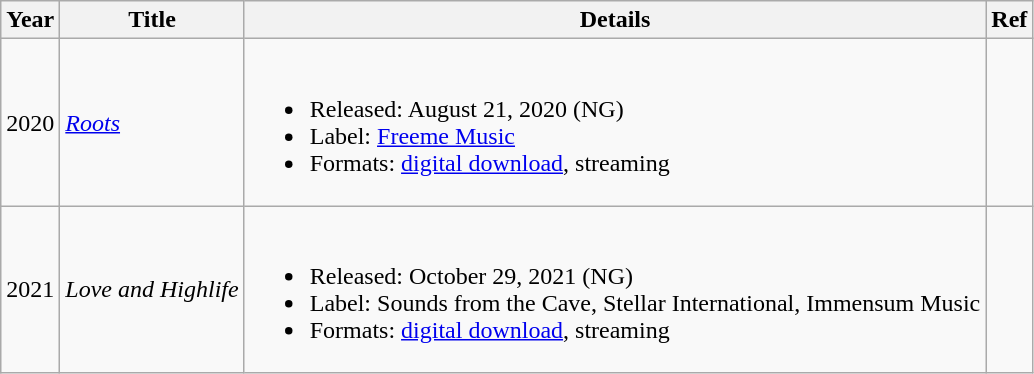<table class="wikitable">
<tr>
<th>Year</th>
<th>Title</th>
<th>Details</th>
<th>Ref</th>
</tr>
<tr>
<td>2020</td>
<td><em><a href='#'>Roots</a></em></td>
<td><br><ul><li>Released: August 21, 2020 (NG)</li><li>Label: <a href='#'>Freeme Music</a></li><li>Formats: <a href='#'>digital download</a>, streaming</li></ul></td>
<td></td>
</tr>
<tr>
<td>2021</td>
<td><em>Love and Highlife</em></td>
<td><br><ul><li>Released: October 29, 2021 (NG)</li><li>Label: Sounds from the Cave, Stellar International, Immensum Music</li><li>Formats: <a href='#'>digital download</a>, streaming</li></ul></td>
<td></td>
</tr>
</table>
